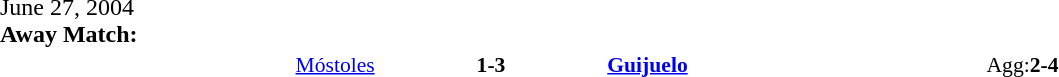<table width=100% cellspacing=1>
<tr>
<th width=20%></th>
<th width=12%></th>
<th width=20%></th>
<th></th>
</tr>
<tr>
<td>June 27, 2004<br><strong>Away Match:</strong></td>
</tr>
<tr style=font-size:90%>
<td align=right><a href='#'>Móstoles</a></td>
<td align=center><strong>1-3</strong></td>
<td><strong><a href='#'>Guijuelo</a></strong></td>
<td>Agg:<strong>2-4</strong></td>
</tr>
</table>
